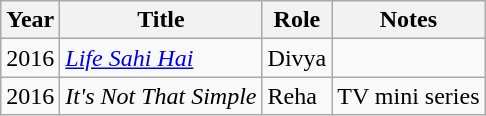<table class="wikitable">
<tr>
<th>Year</th>
<th>Title</th>
<th>Role</th>
<th>Notes</th>
</tr>
<tr>
<td>2016</td>
<td><em><a href='#'>Life Sahi Hai</a></em></td>
<td>Divya</td>
<td></td>
</tr>
<tr>
<td>2016</td>
<td><em>It's Not That Simple</em></td>
<td>Reha</td>
<td>TV mini series</td>
</tr>
</table>
